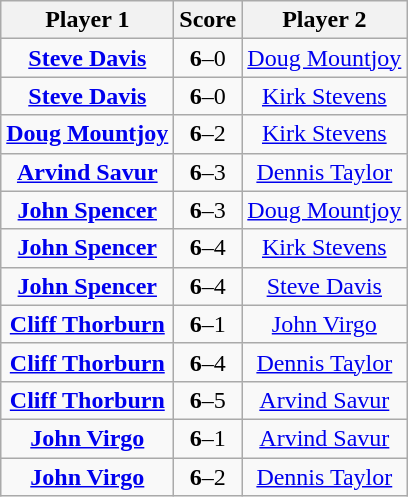<table class="wikitable" style="text-align: center">
<tr>
<th>Player 1</th>
<th>Score</th>
<th>Player 2</th>
</tr>
<tr>
<td> <strong><a href='#'>Steve Davis</a></strong></td>
<td><strong>6</strong>–0</td>
<td> <a href='#'>Doug Mountjoy</a></td>
</tr>
<tr>
<td> <strong><a href='#'>Steve Davis</a></strong></td>
<td><strong>6</strong>–0</td>
<td> <a href='#'>Kirk Stevens</a></td>
</tr>
<tr>
<td> <strong><a href='#'>Doug Mountjoy</a></strong></td>
<td><strong>6</strong>–2</td>
<td> <a href='#'>Kirk Stevens</a></td>
</tr>
<tr>
<td> <strong><a href='#'>Arvind Savur</a></strong></td>
<td><strong>6</strong>–3</td>
<td> <a href='#'>Dennis Taylor</a></td>
</tr>
<tr>
<td> <strong><a href='#'>John Spencer</a></strong></td>
<td><strong>6</strong>–3</td>
<td> <a href='#'>Doug Mountjoy</a></td>
</tr>
<tr>
<td> <strong><a href='#'>John Spencer</a></strong></td>
<td><strong>6</strong>–4</td>
<td> <a href='#'>Kirk Stevens</a></td>
</tr>
<tr>
<td> <strong><a href='#'>John Spencer</a></strong></td>
<td><strong>6</strong>–4</td>
<td> <a href='#'>Steve Davis</a></td>
</tr>
<tr>
<td> <strong><a href='#'>Cliff Thorburn</a></strong></td>
<td><strong>6</strong>–1</td>
<td> <a href='#'>John Virgo</a></td>
</tr>
<tr>
<td> <strong><a href='#'>Cliff Thorburn</a></strong></td>
<td><strong>6</strong>–4</td>
<td> <a href='#'>Dennis Taylor</a></td>
</tr>
<tr>
<td> <strong><a href='#'>Cliff Thorburn</a></strong></td>
<td><strong>6</strong>–5</td>
<td> <a href='#'>Arvind Savur</a></td>
</tr>
<tr>
<td> <strong><a href='#'>John Virgo</a></strong></td>
<td><strong>6</strong>–1</td>
<td> <a href='#'>Arvind Savur</a></td>
</tr>
<tr>
<td> <strong><a href='#'>John Virgo</a></strong></td>
<td><strong>6</strong>–2</td>
<td> <a href='#'>Dennis Taylor</a></td>
</tr>
</table>
